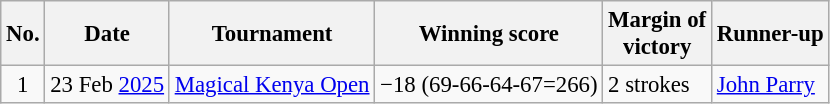<table class="wikitable" style="font-size:95%;">
<tr>
<th>No.</th>
<th>Date</th>
<th>Tournament</th>
<th>Winning score</th>
<th>Margin of<br>victory</th>
<th>Runner-up</th>
</tr>
<tr>
<td align=center>1</td>
<td align=right>23 Feb <a href='#'>2025</a></td>
<td><a href='#'>Magical Kenya Open</a></td>
<td>−18 (69-66-64-67=266)</td>
<td>2 strokes</td>
<td> <a href='#'>John Parry</a></td>
</tr>
</table>
